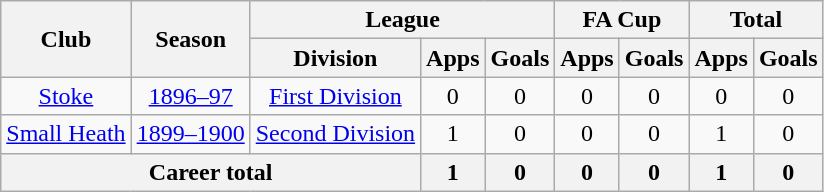<table class="wikitable" style="text-align: center;">
<tr>
<th rowspan="2">Club</th>
<th rowspan="2">Season</th>
<th colspan="3">League</th>
<th colspan="2">FA Cup</th>
<th colspan="2">Total</th>
</tr>
<tr>
<th>Division</th>
<th>Apps</th>
<th>Goals</th>
<th>Apps</th>
<th>Goals</th>
<th>Apps</th>
<th>Goals</th>
</tr>
<tr>
<td><a href='#'>Stoke</a></td>
<td><a href='#'>1896–97</a></td>
<td><a href='#'>First Division</a></td>
<td>0</td>
<td>0</td>
<td>0</td>
<td>0</td>
<td>0</td>
<td>0</td>
</tr>
<tr>
<td><a href='#'>Small Heath</a></td>
<td><a href='#'>1899–1900</a></td>
<td><a href='#'>Second Division</a></td>
<td>1</td>
<td>0</td>
<td>0</td>
<td>0</td>
<td>1</td>
<td>0</td>
</tr>
<tr>
<th colspan="3">Career total</th>
<th>1</th>
<th>0</th>
<th>0</th>
<th>0</th>
<th>1</th>
<th>0</th>
</tr>
</table>
